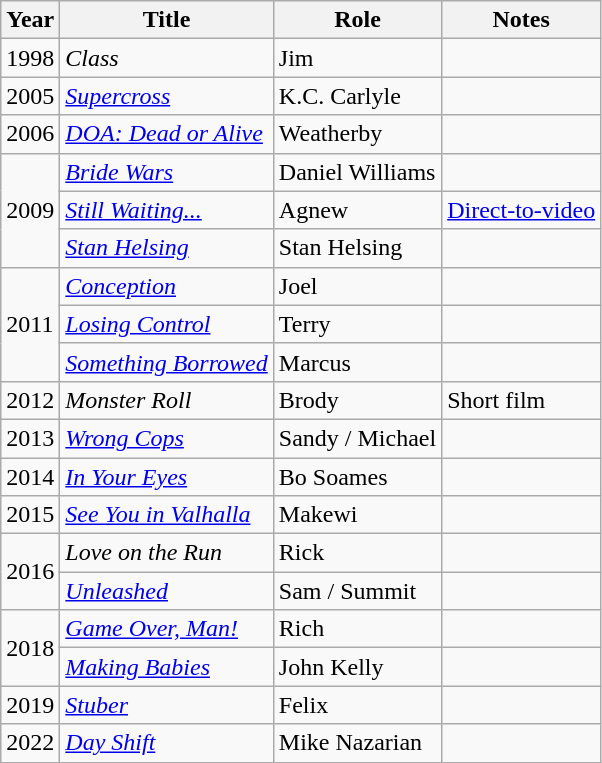<table class="wikitable sortable">
<tr>
<th>Year</th>
<th>Title</th>
<th>Role</th>
<th class="unsortable">Notes</th>
</tr>
<tr>
<td>1998</td>
<td><em>Class</em></td>
<td>Jim</td>
<td></td>
</tr>
<tr>
<td>2005</td>
<td><em><a href='#'>Supercross</a></em></td>
<td>K.C. Carlyle</td>
<td></td>
</tr>
<tr>
<td>2006</td>
<td><em><a href='#'>DOA: Dead or Alive</a></em></td>
<td>Weatherby</td>
<td></td>
</tr>
<tr>
<td rowspan="3">2009</td>
<td><em><a href='#'>Bride Wars</a></em></td>
<td>Daniel Williams</td>
<td></td>
</tr>
<tr>
<td><em><a href='#'>Still Waiting...</a></em></td>
<td>Agnew</td>
<td><a href='#'>Direct-to-video</a></td>
</tr>
<tr>
<td><em><a href='#'>Stan Helsing</a></em></td>
<td>Stan Helsing</td>
<td></td>
</tr>
<tr>
<td rowspan="3">2011</td>
<td><em><a href='#'>Conception</a></em></td>
<td>Joel</td>
<td></td>
</tr>
<tr>
<td><em><a href='#'>Losing Control</a></em></td>
<td>Terry</td>
<td></td>
</tr>
<tr>
<td><em><a href='#'>Something Borrowed</a></em></td>
<td>Marcus</td>
<td></td>
</tr>
<tr>
<td>2012</td>
<td><em>Monster Roll</em></td>
<td>Brody</td>
<td>Short film</td>
</tr>
<tr>
<td>2013</td>
<td><em><a href='#'>Wrong Cops</a></em></td>
<td>Sandy / Michael</td>
<td></td>
</tr>
<tr>
<td>2014</td>
<td><em><a href='#'>In Your Eyes</a></em></td>
<td>Bo Soames</td>
<td></td>
</tr>
<tr>
<td>2015</td>
<td><em><a href='#'>See You in Valhalla</a></em></td>
<td>Makewi</td>
<td></td>
</tr>
<tr>
<td rowspan="2">2016</td>
<td><em>Love on the Run</em></td>
<td>Rick</td>
<td></td>
</tr>
<tr>
<td><em><a href='#'>Unleashed</a></em></td>
<td>Sam / Summit</td>
<td></td>
</tr>
<tr>
<td rowspan="2">2018</td>
<td><em><a href='#'>Game Over, Man!</a></em></td>
<td>Rich</td>
<td></td>
</tr>
<tr>
<td><em><a href='#'>Making Babies</a></em></td>
<td>John Kelly</td>
<td></td>
</tr>
<tr>
<td>2019</td>
<td><em><a href='#'>Stuber</a></em></td>
<td>Felix</td>
<td></td>
</tr>
<tr>
<td>2022</td>
<td><em><a href='#'>Day Shift</a></em></td>
<td>Mike Nazarian</td>
<td></td>
</tr>
</table>
